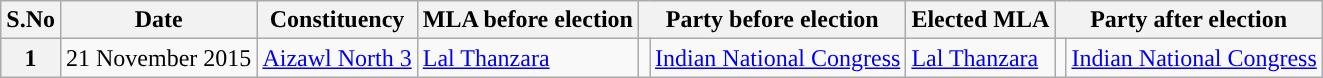<table class="wikitable sortable">
<tr>
<th>S.No</th>
<th>Date</th>
<th>Constituency</th>
<th>MLA before election</th>
<th colspan="2">Party before election</th>
<th>Elected MLA</th>
<th colspan="2">Party after election</th>
</tr>
<tr>
<th>1</th>
<td>21 November 2015</td>
<td><a href='#'>Aizawl North 3</a></td>
<td><a href='#'>Lal Thanzara</a></td>
<td></td>
<td><a href='#'>Indian National Congress</a></td>
<td><a href='#'>Lal Thanzara</a></td>
<td></td>
<td><a href='#'>Indian National Congress</a></td>
</tr>
</table>
